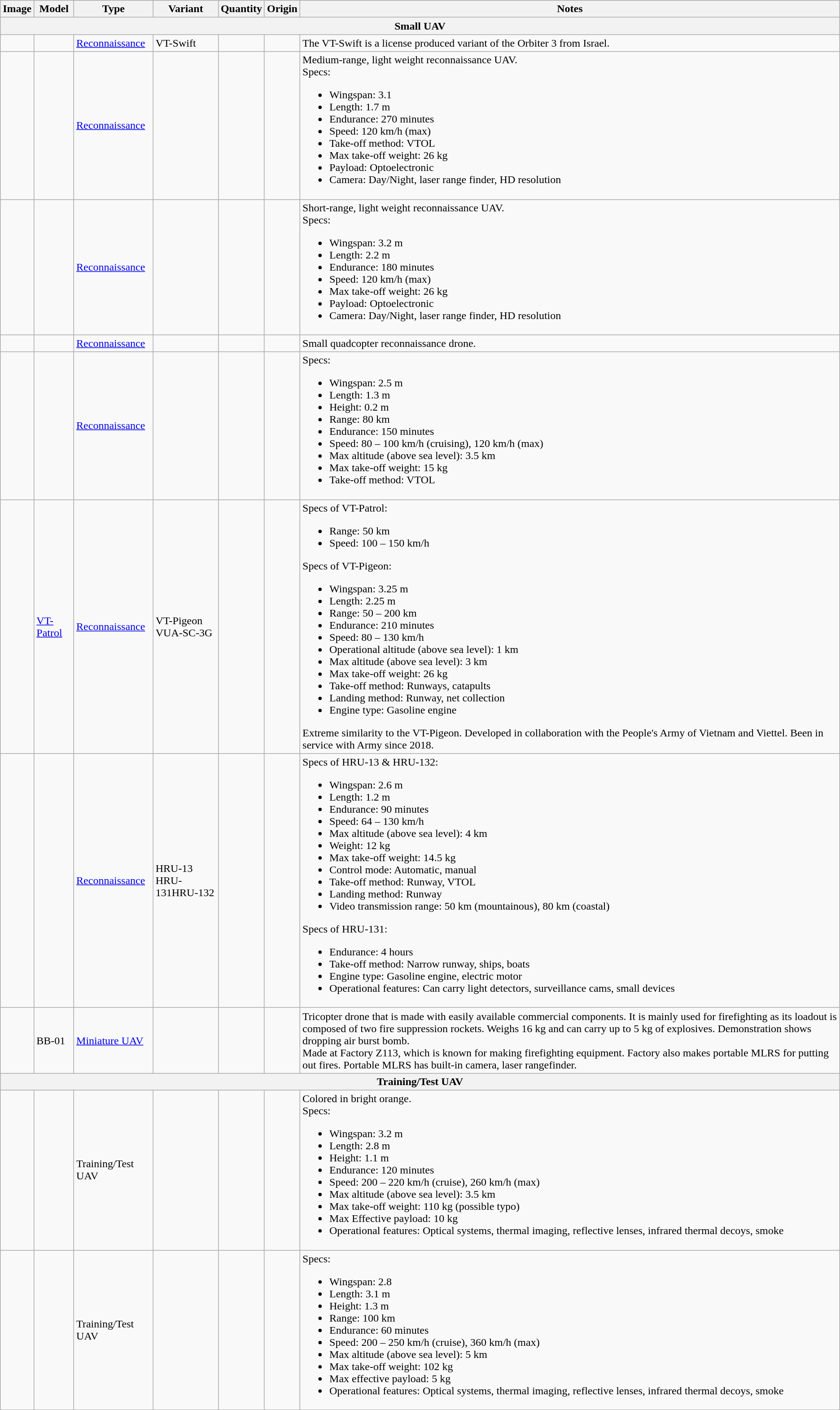<table class="wikitable">
<tr>
<th style="text-align: center;">Image</th>
<th style="text-align: center;">Model</th>
<th style="text-align: center;">Type</th>
<th style="text-align: center;">Variant</th>
<th>Quantity</th>
<th style="text-align: center;">Origin</th>
<th>Notes</th>
</tr>
<tr>
<th colspan="7">Small UAV</th>
</tr>
<tr>
<td></td>
<td></td>
<td><a href='#'>Reconnaissance</a></td>
<td>VT-Swift</td>
<td></td>
<td><br></td>
<td>The VT-Swift is a license produced variant of the Orbiter 3 from Israel.</td>
</tr>
<tr>
<td></td>
<td></td>
<td><a href='#'>Reconnaissance</a></td>
<td></td>
<td></td>
<td></td>
<td>Medium-range, light weight reconnaissance UAV.<br>Specs:<ul><li>Wingspan: 3.1</li><li>Length: 1.7 m</li><li>Endurance: 270 minutes</li><li>Speed: 120 km/h (max)</li><li>Take-off method: VTOL</li><li>Max take-off weight: 26 kg</li><li>Payload: Optoelectronic</li><li>Camera: Day/Night, laser range finder, HD resolution</li></ul></td>
</tr>
<tr>
<td></td>
<td></td>
<td><a href='#'>Reconnaissance</a></td>
<td></td>
<td></td>
<td></td>
<td>Short-range, light weight reconnaissance UAV.<br>Specs:<ul><li>Wingspan: 3.2 m</li><li>Length: 2.2 m</li><li>Endurance: 180 minutes</li><li>Speed: 120 km/h (max)</li><li>Max take-off weight: 26 kg</li><li>Payload: Optoelectronic</li><li>Camera: Day/Night, laser range finder, HD resolution</li></ul></td>
</tr>
<tr>
<td></td>
<td></td>
<td><a href='#'>Reconnaissance</a></td>
<td></td>
<td></td>
<td></td>
<td>Small quadcopter reconnaissance drone.</td>
</tr>
<tr>
<td></td>
<td></td>
<td><a href='#'>Reconnaissance</a></td>
<td></td>
<td></td>
<td></td>
<td>Specs:<br><ul><li>Wingspan: 2.5 m</li><li>Length: 1.3 m</li><li>Height: 0.2 m</li><li>Range: 80 km</li><li>Endurance: 150 minutes</li><li>Speed: 80 – 100 km/h (cruising), 120 km/h (max)</li><li>Max altitude (above sea level): 3.5 km</li><li>Max take-off weight: 15 kg</li><li>Take-off method: VTOL</li></ul></td>
</tr>
<tr>
<td></td>
<td><a href='#'>VT-Patrol</a></td>
<td><a href='#'>Reconnaissance</a></td>
<td>VT-Pigeon<br>VUA-SC-3G</td>
<td></td>
<td></td>
<td>Specs of VT-Patrol:<br><ul><li>Range: 50 km</li><li>Speed: 100 – 150 km/h</li></ul>Specs of VT-Pigeon:<ul><li>Wingspan: 3.25 m</li><li>Length: 2.25 m</li><li>Range: 50 – 200 km</li><li>Endurance: 210 minutes</li><li>Speed: 80 – 130 km/h</li><li>Operational altitude (above sea level): 1 km</li><li>Max altitude (above sea level): 3 km</li><li>Max take-off weight: 26 kg</li><li>Take-off method: Runways, catapults</li><li>Landing method: Runway, net collection</li><li>Engine type: Gasoline engine</li></ul>Extreme similarity to the VT-Pigeon. Developed in collaboration with the People's Army of Vietnam and Viettel. Been in service with Army since 2018.</td>
</tr>
<tr>
<td></td>
<td></td>
<td><a href='#'>Reconnaissance</a></td>
<td>HRU-13<br>HRU-131HRU-132</td>
<td></td>
<td></td>
<td>Specs of HRU-13 & HRU-132:<br><ul><li>Wingspan: 2.6 m</li><li>Length: 1.2 m</li><li>Endurance: 90 minutes</li><li>Speed: 64 – 130 km/h</li><li>Max altitude (above sea level): 4 km</li><li>Weight: 12 kg</li><li>Max take-off weight: 14.5 kg</li><li>Control mode: Automatic, manual</li><li>Take-off method: Runway, VTOL</li><li>Landing method: Runway</li><li>Video transmission range: 50 km (mountainous), 80 km (coastal)</li></ul>Specs of HRU-131:<ul><li>Endurance: 4 hours</li><li>Take-off method: Narrow runway, ships, boats</li><li>Engine type: Gasoline engine, electric motor</li><li>Operational features: Can carry light detectors, surveillance cams, small devices</li></ul></td>
</tr>
<tr>
<td></td>
<td>BB-01</td>
<td><a href='#'>Miniature UAV</a></td>
<td></td>
<td></td>
<td></td>
<td>Tricopter drone that is made with easily available commercial components. It is mainly used for firefighting as its loadout is composed of two fire suppression rockets. Weighs 16 kg and can carry up to 5 kg of explosives. Demonstration shows dropping air burst bomb.<br>Made at Factory Z113, which is known for making firefighting equipment. Factory also makes portable MLRS for putting out fires. Portable MLRS has built-in camera, laser rangefinder.</td>
</tr>
<tr>
<th colspan="7">Training/Test UAV</th>
</tr>
<tr>
<td></td>
<td></td>
<td>Training/Test UAV</td>
<td></td>
<td></td>
<td></td>
<td>Colored in bright orange.<br>Specs:<ul><li>Wingspan: 3.2 m</li><li>Length: 2.8 m</li><li>Height: 1.1 m</li><li>Endurance: 120 minutes</li><li>Speed: 200 – 220 km/h (cruise), 260 km/h (max)</li><li>Max altitude (above sea level): 3.5 km</li><li>Max take-off weight: 110 kg (possible typo)</li><li>Max Effective payload: 10 kg</li><li>Operational features: Optical systems, thermal imaging, reflective lenses, infrared thermal decoys, smoke</li></ul></td>
</tr>
<tr>
<td></td>
<td></td>
<td>Training/Test UAV</td>
<td></td>
<td></td>
<td></td>
<td>Specs:<br><ul><li>Wingspan: 2.8</li><li>Length: 3.1 m</li><li>Height: 1.3 m</li><li>Range: 100 km</li><li>Endurance: 60 minutes</li><li>Speed: 200 – 250 km/h (cruise), 360 km/h (max)</li><li>Max altitude (above sea level): 5 km</li><li>Max take-off weight: 102 kg</li><li>Max effective payload: 5 kg</li><li>Operational features: Optical systems, thermal imaging, reflective lenses, infrared thermal decoys, smoke</li></ul></td>
</tr>
</table>
